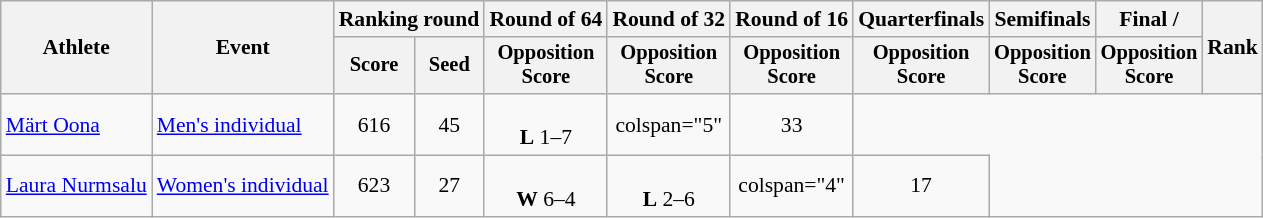<table class="wikitable" style="text-align:center; font-size:90%">
<tr>
<th rowspan="2">Athlete</th>
<th rowspan="2">Event</th>
<th colspan="2">Ranking round</th>
<th>Round of 64</th>
<th>Round of 32</th>
<th>Round of 16</th>
<th>Quarterfinals</th>
<th>Semifinals</th>
<th>Final / </th>
<th rowspan="2">Rank</th>
</tr>
<tr style="font-size:95%">
<th>Score</th>
<th>Seed</th>
<th>Opposition<br>Score</th>
<th>Opposition<br>Score</th>
<th>Opposition<br>Score</th>
<th>Opposition<br>Score</th>
<th>Opposition<br>Score</th>
<th>Opposition<br>Score</th>
</tr>
<tr>
<td align="left"><a href='#'>Märt Oona</a></td>
<td align="left"><a href='#'>Men's individual</a></td>
<td>616</td>
<td>45</td>
<td><br><strong>L</strong> 1–7</td>
<td>colspan="5" </td>
<td>33</td>
</tr>
<tr>
<td align="left"><a href='#'>Laura Nurmsalu</a></td>
<td align="left"><a href='#'>Women's individual</a></td>
<td>623</td>
<td>27</td>
<td><br><strong>W</strong> 6–4</td>
<td><br><strong>L</strong> 2–6</td>
<td>colspan="4" </td>
<td>17</td>
</tr>
</table>
